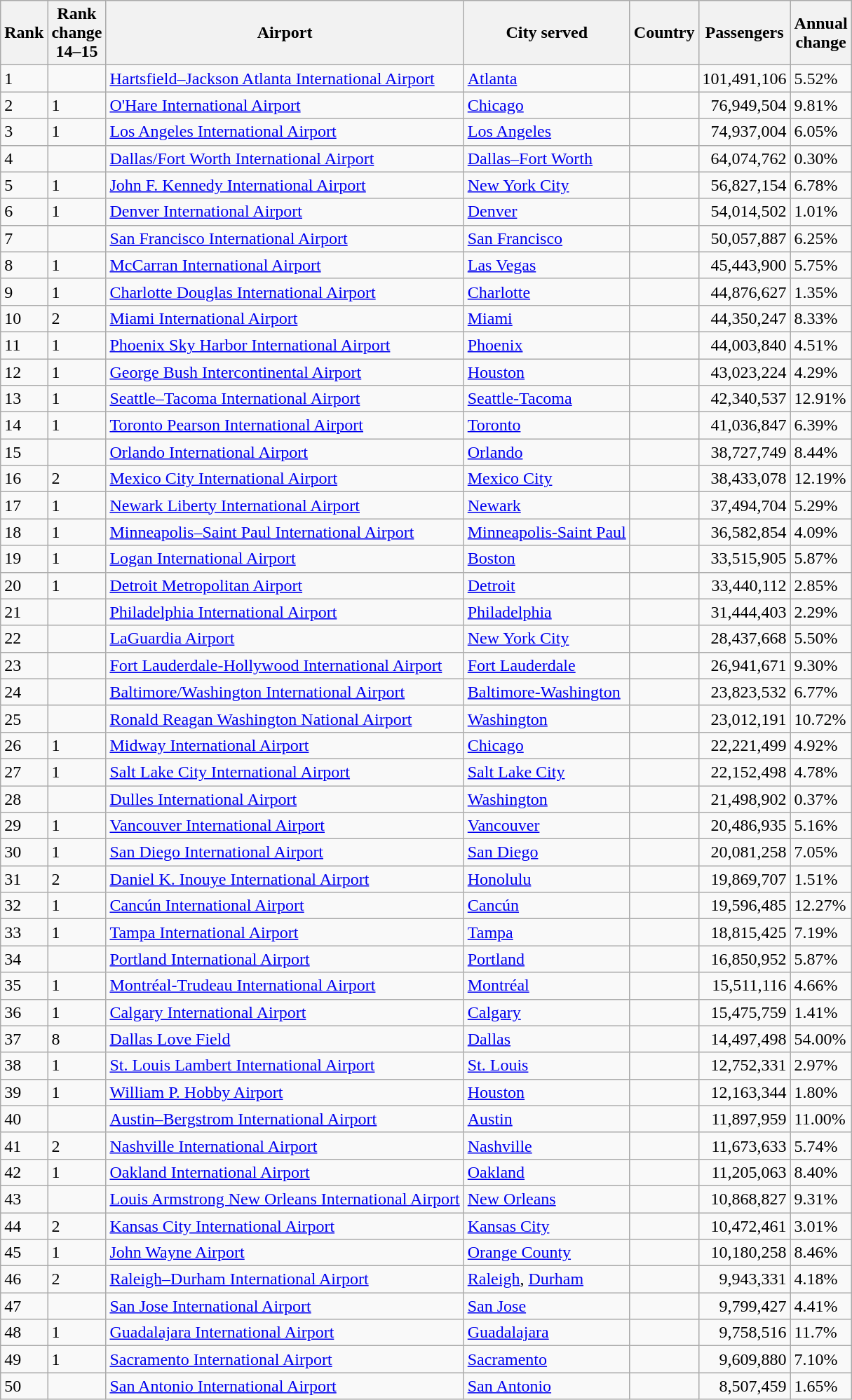<table class="wikitable sortable">
<tr>
<th>Rank</th>
<th>Rank<br>change<br>14–15</th>
<th>Airport</th>
<th>City served</th>
<th>Country</th>
<th>Passengers</th>
<th>Annual<br>change</th>
</tr>
<tr>
<td>1</td>
<td></td>
<td><a href='#'>Hartsfield–Jackson Atlanta International Airport</a></td>
<td><a href='#'>Atlanta</a></td>
<td></td>
<td align="right">101,491,106</td>
<td>5.52%</td>
</tr>
<tr>
<td>2</td>
<td>1</td>
<td><a href='#'>O'Hare International Airport</a></td>
<td><a href='#'>Chicago</a></td>
<td></td>
<td align="right">76,949,504</td>
<td>9.81%</td>
</tr>
<tr>
<td>3</td>
<td>1</td>
<td><a href='#'>Los Angeles International Airport</a></td>
<td><a href='#'>Los Angeles</a></td>
<td></td>
<td align="right">74,937,004</td>
<td>6.05%</td>
</tr>
<tr>
<td>4</td>
<td></td>
<td><a href='#'>Dallas/Fort Worth International Airport</a></td>
<td><a href='#'>Dallas–Fort Worth</a></td>
<td></td>
<td align="right">64,074,762</td>
<td>0.30%</td>
</tr>
<tr>
<td>5</td>
<td>1</td>
<td><a href='#'>John F. Kennedy International Airport</a></td>
<td><a href='#'>New York City</a></td>
<td></td>
<td align="right">56,827,154</td>
<td>6.78%</td>
</tr>
<tr>
<td>6</td>
<td>1</td>
<td><a href='#'>Denver International Airport</a></td>
<td><a href='#'>Denver</a></td>
<td></td>
<td align="right">54,014,502</td>
<td>1.01%</td>
</tr>
<tr>
<td>7</td>
<td></td>
<td><a href='#'>San Francisco International Airport</a></td>
<td><a href='#'>San Francisco</a></td>
<td></td>
<td align="right">50,057,887</td>
<td>6.25%</td>
</tr>
<tr>
<td>8</td>
<td>1</td>
<td><a href='#'>McCarran International Airport</a></td>
<td><a href='#'>Las Vegas</a></td>
<td></td>
<td align="right">45,443,900</td>
<td>5.75%</td>
</tr>
<tr>
<td>9</td>
<td>1</td>
<td><a href='#'>Charlotte Douglas International Airport</a></td>
<td><a href='#'>Charlotte</a></td>
<td></td>
<td align="right">44,876,627</td>
<td>1.35%</td>
</tr>
<tr>
<td>10</td>
<td>2</td>
<td><a href='#'>Miami International Airport</a></td>
<td><a href='#'>Miami</a></td>
<td></td>
<td align="right">44,350,247</td>
<td>8.33%</td>
</tr>
<tr>
<td>11</td>
<td>1</td>
<td><a href='#'>Phoenix Sky Harbor International Airport</a></td>
<td><a href='#'>Phoenix</a></td>
<td></td>
<td align="right">44,003,840</td>
<td>4.51%</td>
</tr>
<tr>
<td>12</td>
<td>1</td>
<td><a href='#'>George Bush Intercontinental Airport</a></td>
<td><a href='#'>Houston</a></td>
<td></td>
<td align="right">43,023,224</td>
<td>4.29%</td>
</tr>
<tr>
<td>13</td>
<td>1</td>
<td><a href='#'>Seattle–Tacoma International Airport</a></td>
<td><a href='#'>Seattle-Tacoma</a></td>
<td></td>
<td align="right">42,340,537</td>
<td>12.91%</td>
</tr>
<tr>
<td>14</td>
<td>1</td>
<td><a href='#'>Toronto Pearson International Airport</a></td>
<td><a href='#'>Toronto</a></td>
<td></td>
<td align="right">41,036,847</td>
<td>6.39%</td>
</tr>
<tr>
<td>15</td>
<td></td>
<td><a href='#'>Orlando International Airport</a></td>
<td><a href='#'>Orlando</a></td>
<td></td>
<td align="right">38,727,749</td>
<td>8.44%</td>
</tr>
<tr>
<td>16</td>
<td>2</td>
<td><a href='#'>Mexico City International Airport</a></td>
<td><a href='#'>Mexico City</a></td>
<td></td>
<td align="right">38,433,078</td>
<td>12.19%</td>
</tr>
<tr>
<td>17</td>
<td>1</td>
<td><a href='#'>Newark Liberty International Airport</a></td>
<td><a href='#'>Newark</a></td>
<td></td>
<td align="right">37,494,704</td>
<td>5.29%</td>
</tr>
<tr>
<td>18</td>
<td>1</td>
<td><a href='#'>Minneapolis–Saint Paul International Airport</a></td>
<td><a href='#'>Minneapolis-Saint Paul</a></td>
<td></td>
<td align="right">36,582,854</td>
<td>4.09%</td>
</tr>
<tr>
<td>19</td>
<td>1</td>
<td><a href='#'>Logan International Airport</a></td>
<td><a href='#'>Boston</a></td>
<td></td>
<td align="right">33,515,905</td>
<td>5.87%</td>
</tr>
<tr>
<td>20</td>
<td>1</td>
<td><a href='#'>Detroit Metropolitan Airport</a></td>
<td><a href='#'>Detroit</a></td>
<td></td>
<td align="right">33,440,112</td>
<td>2.85%</td>
</tr>
<tr>
<td>21</td>
<td></td>
<td><a href='#'>Philadelphia International Airport</a></td>
<td><a href='#'>Philadelphia</a></td>
<td></td>
<td align="right">31,444,403</td>
<td>2.29%</td>
</tr>
<tr>
<td>22</td>
<td></td>
<td><a href='#'>LaGuardia Airport</a></td>
<td><a href='#'>New York City</a></td>
<td></td>
<td align="right">28,437,668</td>
<td>5.50%</td>
</tr>
<tr>
<td>23</td>
<td></td>
<td><a href='#'>Fort Lauderdale-Hollywood International Airport</a></td>
<td><a href='#'>Fort Lauderdale</a></td>
<td></td>
<td align="right">26,941,671</td>
<td>9.30%</td>
</tr>
<tr>
<td>24</td>
<td></td>
<td><a href='#'>Baltimore/Washington International Airport</a></td>
<td><a href='#'>Baltimore-Washington</a></td>
<td></td>
<td align="right">23,823,532</td>
<td>6.77%</td>
</tr>
<tr>
<td>25</td>
<td></td>
<td><a href='#'>Ronald Reagan Washington National Airport</a></td>
<td><a href='#'>Washington</a></td>
<td></td>
<td align="right">23,012,191</td>
<td>10.72%</td>
</tr>
<tr>
<td>26</td>
<td>1</td>
<td><a href='#'>Midway International Airport</a></td>
<td><a href='#'>Chicago</a></td>
<td></td>
<td align="right">22,221,499</td>
<td>4.92%</td>
</tr>
<tr>
<td>27</td>
<td>1</td>
<td><a href='#'>Salt Lake City International Airport</a></td>
<td><a href='#'>Salt Lake City</a></td>
<td></td>
<td align="right">22,152,498</td>
<td>4.78%</td>
</tr>
<tr>
<td>28</td>
<td></td>
<td><a href='#'>Dulles International Airport</a></td>
<td><a href='#'>Washington</a></td>
<td></td>
<td align="right">21,498,902</td>
<td>0.37%</td>
</tr>
<tr>
<td>29</td>
<td>1</td>
<td><a href='#'>Vancouver International Airport</a></td>
<td><a href='#'>Vancouver</a></td>
<td></td>
<td align="right">20,486,935</td>
<td>5.16%</td>
</tr>
<tr>
<td>30</td>
<td>1</td>
<td><a href='#'>San Diego International Airport</a></td>
<td><a href='#'>San Diego</a></td>
<td></td>
<td align="right">20,081,258</td>
<td>7.05%</td>
</tr>
<tr>
<td>31</td>
<td>2</td>
<td><a href='#'>Daniel K. Inouye International Airport</a></td>
<td><a href='#'>Honolulu</a></td>
<td></td>
<td align="right">19,869,707</td>
<td>1.51%</td>
</tr>
<tr>
<td>32</td>
<td>1</td>
<td><a href='#'>Cancún International Airport</a></td>
<td><a href='#'>Cancún</a></td>
<td></td>
<td align="right">19,596,485</td>
<td>12.27%</td>
</tr>
<tr>
<td>33</td>
<td>1</td>
<td><a href='#'>Tampa International Airport</a></td>
<td><a href='#'>Tampa</a></td>
<td></td>
<td align="right">18,815,425</td>
<td>7.19%</td>
</tr>
<tr>
<td>34</td>
<td></td>
<td><a href='#'>Portland International Airport</a></td>
<td><a href='#'>Portland</a></td>
<td></td>
<td align="right">16,850,952</td>
<td>5.87%</td>
</tr>
<tr>
<td>35</td>
<td>1</td>
<td><a href='#'>Montréal-Trudeau International Airport</a></td>
<td><a href='#'>Montréal</a></td>
<td></td>
<td align="right">15,511,116</td>
<td>4.66%</td>
</tr>
<tr>
<td>36</td>
<td>1</td>
<td><a href='#'>Calgary International Airport</a></td>
<td><a href='#'>Calgary</a></td>
<td></td>
<td align="right">15,475,759</td>
<td>1.41%</td>
</tr>
<tr>
<td>37</td>
<td>8</td>
<td><a href='#'>Dallas Love Field</a></td>
<td><a href='#'>Dallas</a></td>
<td></td>
<td align="right">14,497,498</td>
<td>54.00%</td>
</tr>
<tr>
<td>38</td>
<td>1</td>
<td><a href='#'>St. Louis Lambert International Airport</a></td>
<td><a href='#'>St. Louis</a></td>
<td></td>
<td align="right">12,752,331</td>
<td>2.97%</td>
</tr>
<tr>
<td>39</td>
<td>1</td>
<td><a href='#'>William P. Hobby Airport</a></td>
<td><a href='#'>Houston</a></td>
<td></td>
<td align="right">12,163,344</td>
<td>1.80%</td>
</tr>
<tr>
<td>40</td>
<td></td>
<td><a href='#'>Austin–Bergstrom International Airport</a></td>
<td><a href='#'>Austin</a></td>
<td></td>
<td align="right">11,897,959</td>
<td>11.00%</td>
</tr>
<tr>
<td>41</td>
<td>2</td>
<td><a href='#'>Nashville International Airport</a></td>
<td><a href='#'>Nashville</a></td>
<td></td>
<td align="right">11,673,633</td>
<td>5.74%</td>
</tr>
<tr>
<td>42</td>
<td>1</td>
<td><a href='#'>Oakland International Airport</a></td>
<td><a href='#'>Oakland</a></td>
<td></td>
<td align="right">11,205,063</td>
<td>8.40%</td>
</tr>
<tr>
<td>43</td>
<td></td>
<td><a href='#'>Louis Armstrong New Orleans International Airport</a></td>
<td><a href='#'>New Orleans</a></td>
<td></td>
<td align="right">10,868,827</td>
<td>9.31%</td>
</tr>
<tr>
<td>44</td>
<td>2</td>
<td><a href='#'>Kansas City International Airport</a></td>
<td><a href='#'>Kansas City</a></td>
<td></td>
<td align="right">10,472,461</td>
<td>3.01%</td>
</tr>
<tr>
<td>45</td>
<td>1</td>
<td><a href='#'>John Wayne Airport</a></td>
<td><a href='#'>Orange County</a></td>
<td></td>
<td align="right">10,180,258</td>
<td>8.46%</td>
</tr>
<tr>
<td>46</td>
<td>2</td>
<td><a href='#'>Raleigh–Durham International Airport</a></td>
<td><a href='#'>Raleigh</a>, <a href='#'>Durham</a></td>
<td></td>
<td align="right">9,943,331</td>
<td>4.18%</td>
</tr>
<tr>
<td>47</td>
<td></td>
<td><a href='#'>San Jose International Airport</a></td>
<td><a href='#'>San Jose</a></td>
<td></td>
<td align="right">9,799,427</td>
<td>4.41%</td>
</tr>
<tr>
<td>48</td>
<td>1</td>
<td><a href='#'>Guadalajara International Airport</a></td>
<td><a href='#'>Guadalajara</a></td>
<td></td>
<td align="right">9,758,516</td>
<td>11.7%</td>
</tr>
<tr>
<td>49</td>
<td>1</td>
<td><a href='#'>Sacramento International Airport</a></td>
<td><a href='#'>Sacramento</a></td>
<td></td>
<td align="right">9,609,880</td>
<td>7.10%</td>
</tr>
<tr>
<td>50</td>
<td></td>
<td><a href='#'>San Antonio International Airport</a></td>
<td><a href='#'>San Antonio</a></td>
<td></td>
<td align="right">8,507,459</td>
<td>1.65%</td>
</tr>
</table>
